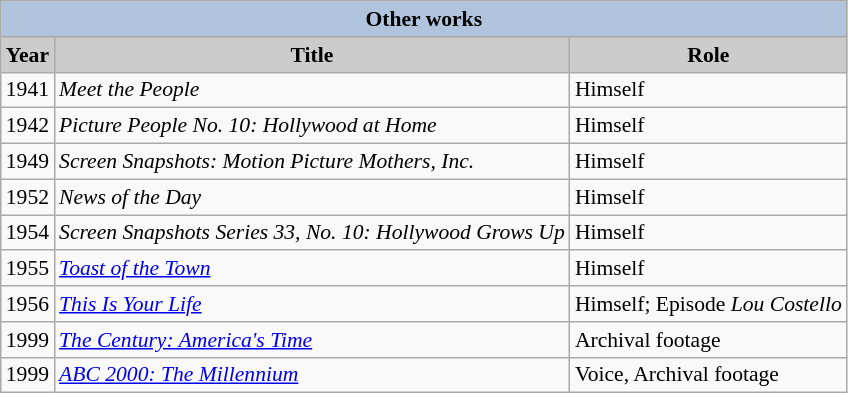<table class="wikitable" style="font-size:90%;">
<tr>
<th colspan=3 style="background:#B0C4DE;">Other works</th>
</tr>
<tr align="center">
<th style="background: #CCCCCC;">Year</th>
<th style="background: #CCCCCC;">Title</th>
<th style="background: #CCCCCC;">Role</th>
</tr>
<tr>
<td>1941</td>
<td><em>Meet the People</em></td>
<td>Himself</td>
</tr>
<tr>
<td>1942</td>
<td><em>Picture People No. 10: Hollywood at Home</em></td>
<td>Himself</td>
</tr>
<tr>
<td>1949</td>
<td><em>Screen Snapshots: Motion Picture Mothers, Inc.</em></td>
<td>Himself</td>
</tr>
<tr>
<td>1952</td>
<td><em>News of the Day</em></td>
<td>Himself</td>
</tr>
<tr>
<td>1954</td>
<td><em>Screen Snapshots Series 33, No. 10: Hollywood Grows Up</em></td>
<td>Himself</td>
</tr>
<tr>
<td>1955</td>
<td><em><a href='#'>Toast of the Town</a></em></td>
<td>Himself</td>
</tr>
<tr>
<td>1956</td>
<td><em><a href='#'>This Is Your Life</a></em></td>
<td>Himself; Episode <em>Lou Costello</em></td>
</tr>
<tr>
<td>1999</td>
<td><em><a href='#'>The Century: America's Time</a></em></td>
<td>Archival footage</td>
</tr>
<tr>
<td>1999</td>
<td><em><a href='#'>ABC 2000: The Millennium</a></em></td>
<td>Voice, Archival footage</td>
</tr>
</table>
